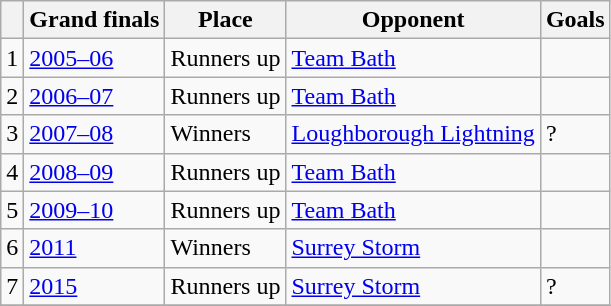<table class="wikitable collapsible">
<tr>
<th></th>
<th>Grand finals</th>
<th>Place</th>
<th>Opponent</th>
<th>Goals</th>
</tr>
<tr>
<td>1</td>
<td><a href='#'>2005–06</a></td>
<td>Runners up</td>
<td><a href='#'>Team Bath</a></td>
<td></td>
</tr>
<tr>
<td>2</td>
<td><a href='#'>2006–07</a></td>
<td>Runners up</td>
<td><a href='#'>Team Bath</a></td>
<td></td>
</tr>
<tr>
<td>3</td>
<td><a href='#'>2007–08</a></td>
<td>Winners</td>
<td><a href='#'>Loughborough Lightning</a></td>
<td> ?</td>
</tr>
<tr>
<td>4</td>
<td><a href='#'>2008–09</a></td>
<td>Runners up</td>
<td><a href='#'>Team Bath</a></td>
<td></td>
</tr>
<tr>
<td>5</td>
<td><a href='#'>2009–10</a></td>
<td>Runners up</td>
<td><a href='#'>Team Bath</a></td>
<td></td>
</tr>
<tr>
<td>6</td>
<td><a href='#'>2011</a></td>
<td>Winners</td>
<td><a href='#'>Surrey Storm</a></td>
<td></td>
</tr>
<tr>
<td>7</td>
<td><a href='#'>2015</a></td>
<td>Runners up</td>
<td><a href='#'>Surrey Storm</a></td>
<td>?</td>
</tr>
<tr>
</tr>
</table>
